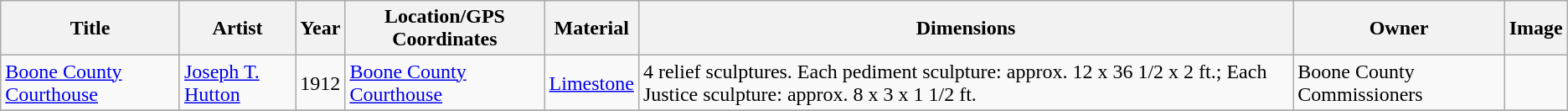<table class="wikitable sortable">
<tr>
<th>Title</th>
<th>Artist</th>
<th>Year</th>
<th>Location/GPS Coordinates</th>
<th>Material</th>
<th>Dimensions</th>
<th>Owner</th>
<th>Image</th>
</tr>
<tr>
<td><a href='#'>Boone County Courthouse</a></td>
<td><a href='#'>Joseph T. Hutton</a></td>
<td>1912</td>
<td><a href='#'>Boone County Courthouse</a></td>
<td><a href='#'>Limestone</a></td>
<td>4 relief sculptures. Each pediment sculpture: approx. 12 x 36 1/2 x 2 ft.; Each Justice sculpture: approx. 8 x 3 x 1 1/2 ft.</td>
<td>Boone County Commissioners</td>
<td></td>
</tr>
<tr>
</tr>
</table>
